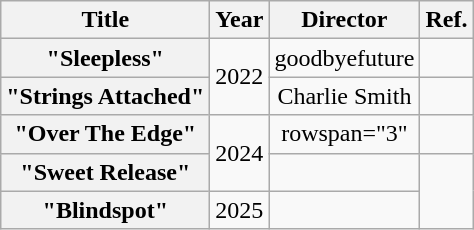<table class="wikitable plainrowheaders" style="text-align:center;">
<tr>
<th>Title</th>
<th>Year</th>
<th>Director</th>
<th>Ref.</th>
</tr>
<tr>
<th scope="row">"Sleepless"</th>
<td rowspan="2">2022</td>
<td>goodbyefuture</td>
<td></td>
</tr>
<tr>
<th scope="row">"Strings Attached"</th>
<td>Charlie Smith</td>
<td></td>
</tr>
<tr>
<th scope="row">"Over The Edge"</th>
<td rowspan="2">2024</td>
<td>rowspan="3" </td>
<td></td>
</tr>
<tr>
<th scope="row">"Sweet Release"</th>
<td></td>
</tr>
<tr>
<th scope="row">"Blindspot"</th>
<td>2025</td>
<td></td>
</tr>
</table>
